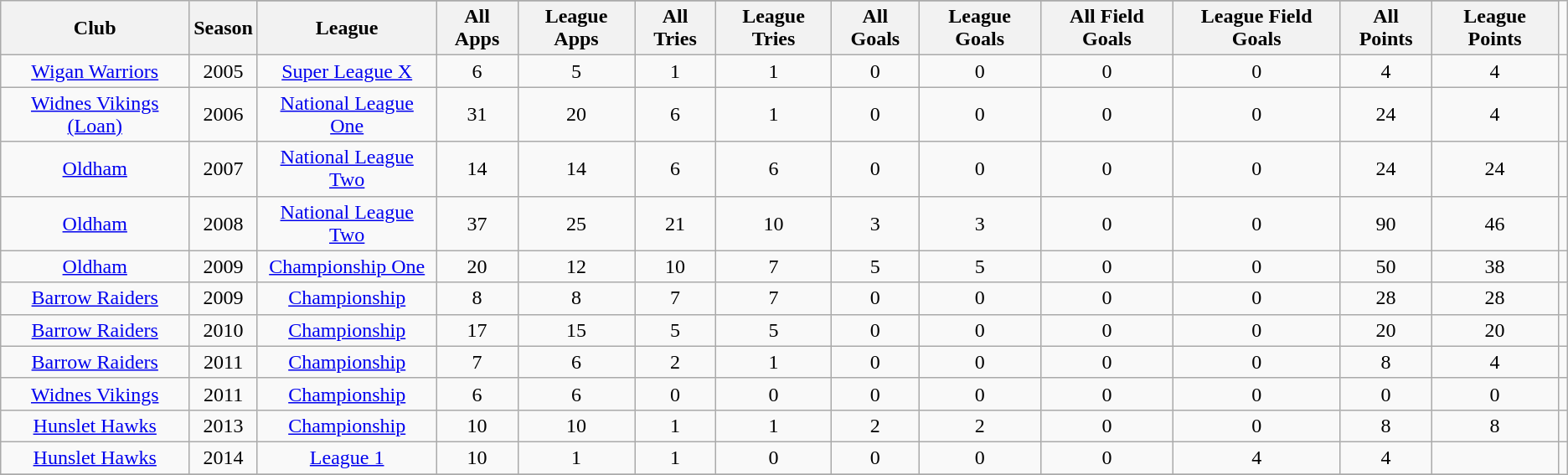<table class=wikitable style="text-align: center;">
<tr>
<th rowspan=2>Club</th>
<th rowspan=2>Season</th>
</tr>
<tr>
<th>League</th>
<th>All Apps</th>
<th>League Apps</th>
<th>All Tries</th>
<th>League Tries</th>
<th>All Goals</th>
<th>League Goals</th>
<th>All Field Goals</th>
<th>League Field Goals</th>
<th>All Points</th>
<th>League Points</th>
</tr>
<tr>
<td><a href='#'>Wigan Warriors</a></td>
<td>2005</td>
<td><a href='#'>Super League X</a></td>
<td>6</td>
<td>5</td>
<td>1</td>
<td>1</td>
<td>0</td>
<td>0</td>
<td>0</td>
<td>0</td>
<td>4</td>
<td>4</td>
<td></td>
</tr>
<tr>
<td><a href='#'>Widnes Vikings (Loan)</a></td>
<td>2006</td>
<td><a href='#'>National League One</a></td>
<td>31</td>
<td>20</td>
<td>6</td>
<td>1</td>
<td>0</td>
<td>0</td>
<td>0</td>
<td>0</td>
<td>24</td>
<td>4</td>
<td></td>
</tr>
<tr>
<td><a href='#'>Oldham</a></td>
<td>2007</td>
<td><a href='#'>National League Two</a></td>
<td>14</td>
<td>14</td>
<td>6</td>
<td>6</td>
<td>0</td>
<td>0</td>
<td>0</td>
<td>0</td>
<td>24</td>
<td>24</td>
<td></td>
</tr>
<tr>
<td><a href='#'>Oldham</a></td>
<td>2008</td>
<td><a href='#'>National League Two</a></td>
<td>37</td>
<td>25</td>
<td>21</td>
<td>10</td>
<td>3</td>
<td>3</td>
<td>0</td>
<td>0</td>
<td>90</td>
<td>46</td>
<td></td>
</tr>
<tr>
<td><a href='#'>Oldham</a></td>
<td>2009</td>
<td><a href='#'>Championship One</a></td>
<td>20</td>
<td>12</td>
<td>10</td>
<td>7</td>
<td>5</td>
<td>5</td>
<td>0</td>
<td>0</td>
<td>50</td>
<td>38</td>
<td></td>
</tr>
<tr>
<td><a href='#'>Barrow Raiders</a></td>
<td>2009</td>
<td><a href='#'>Championship</a></td>
<td>8</td>
<td>8</td>
<td>7</td>
<td>7</td>
<td>0</td>
<td>0</td>
<td>0</td>
<td>0</td>
<td>28</td>
<td>28</td>
<td></td>
</tr>
<tr>
<td><a href='#'>Barrow Raiders</a></td>
<td>2010</td>
<td><a href='#'>Championship</a></td>
<td>17</td>
<td>15</td>
<td>5</td>
<td>5</td>
<td>0</td>
<td>0</td>
<td>0</td>
<td>0</td>
<td>20</td>
<td>20</td>
<td></td>
</tr>
<tr>
<td><a href='#'>Barrow Raiders</a></td>
<td>2011</td>
<td><a href='#'>Championship</a></td>
<td>7</td>
<td>6</td>
<td>2</td>
<td>1</td>
<td>0</td>
<td>0</td>
<td>0</td>
<td>0</td>
<td>8</td>
<td>4</td>
<td></td>
</tr>
<tr>
<td><a href='#'>Widnes Vikings</a></td>
<td>2011</td>
<td><a href='#'>Championship</a></td>
<td>6</td>
<td>6</td>
<td>0</td>
<td>0</td>
<td>0</td>
<td>0</td>
<td>0</td>
<td>0</td>
<td>0</td>
<td>0</td>
<td></td>
</tr>
<tr>
<td><a href='#'>Hunslet Hawks</a></td>
<td>2013</td>
<td><a href='#'>Championship</a></td>
<td>10</td>
<td>10</td>
<td>1</td>
<td>1</td>
<td>2</td>
<td>2</td>
<td>0</td>
<td>0</td>
<td>8</td>
<td>8</td>
<td></td>
</tr>
<tr>
<td><a href='#'>Hunslet Hawks</a></td>
<td>2014</td>
<td><a href='#'>League 1</a></td>
<td>10</td>
<td>1</td>
<td>1</td>
<td>0</td>
<td>0</td>
<td>0</td>
<td>0</td>
<td>4</td>
<td>4</td>
<td></td>
</tr>
<tr>
</tr>
</table>
